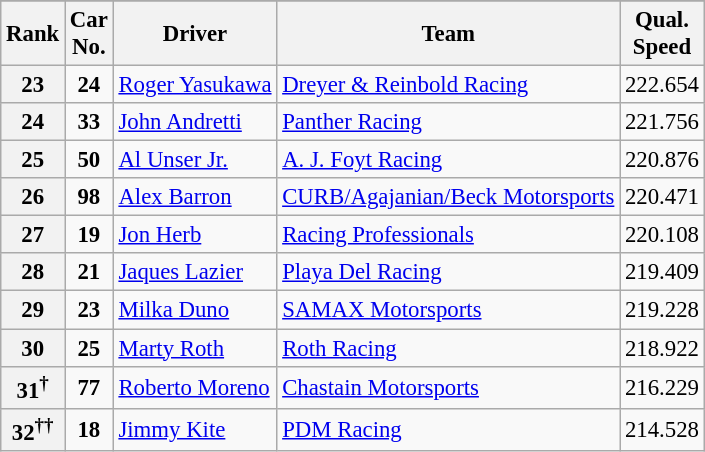<table class="wikitable" style="font-size:95%;">
<tr>
</tr>
<tr>
<th>Rank</th>
<th>Car<br>No.</th>
<th>Driver</th>
<th>Team</th>
<th>Qual.<br>Speed</th>
</tr>
<tr>
<th>23</th>
<td style="text-align:center"><strong>24</strong></td>
<td> <a href='#'>Roger Yasukawa</a></td>
<td><a href='#'>Dreyer & Reinbold Racing</a></td>
<td align=center>222.654</td>
</tr>
<tr>
<th>24</th>
<td style="text-align:center"><strong>33</strong></td>
<td> <a href='#'>John Andretti</a></td>
<td><a href='#'>Panther Racing</a></td>
<td align=center>221.756</td>
</tr>
<tr>
<th>25</th>
<td style="text-align:center"><strong>50</strong></td>
<td> <a href='#'>Al Unser Jr.</a></td>
<td><a href='#'>A. J. Foyt Racing</a></td>
<td align=center>220.876</td>
</tr>
<tr>
<th>26</th>
<td style="text-align:center"><strong>98</strong></td>
<td> <a href='#'>Alex Barron</a></td>
<td><a href='#'>CURB/Agajanian/Beck Motorsports</a></td>
<td align=center>220.471</td>
</tr>
<tr>
<th>27</th>
<td style="text-align:center"><strong>19</strong></td>
<td> <a href='#'>Jon Herb</a></td>
<td><a href='#'>Racing Professionals</a></td>
<td align=center>220.108</td>
</tr>
<tr>
<th>28</th>
<td style="text-align:center"><strong>21</strong></td>
<td> <a href='#'>Jaques Lazier</a></td>
<td><a href='#'>Playa Del Racing</a></td>
<td align=center>219.409</td>
</tr>
<tr>
<th>29</th>
<td style="text-align:center"><strong>23</strong></td>
<td> <a href='#'>Milka Duno</a></td>
<td><a href='#'>SAMAX Motorsports</a></td>
<td align=center>219.228</td>
</tr>
<tr>
<th>30</th>
<td style="text-align:center"><strong>25</strong></td>
<td> <a href='#'>Marty Roth</a></td>
<td><a href='#'>Roth Racing</a></td>
<td align=center>218.922</td>
</tr>
<tr>
<th>31<sup>†</sup></th>
<td style="text-align:center"><strong>77</strong></td>
<td> <a href='#'>Roberto Moreno</a></td>
<td><a href='#'>Chastain Motorsports</a></td>
<td align=center>216.229</td>
</tr>
<tr>
<th>32<sup>††</sup></th>
<td style="text-align:center"><strong>18</strong></td>
<td> <a href='#'>Jimmy Kite</a></td>
<td><a href='#'>PDM Racing</a></td>
<td align=center>214.528</td>
</tr>
</table>
